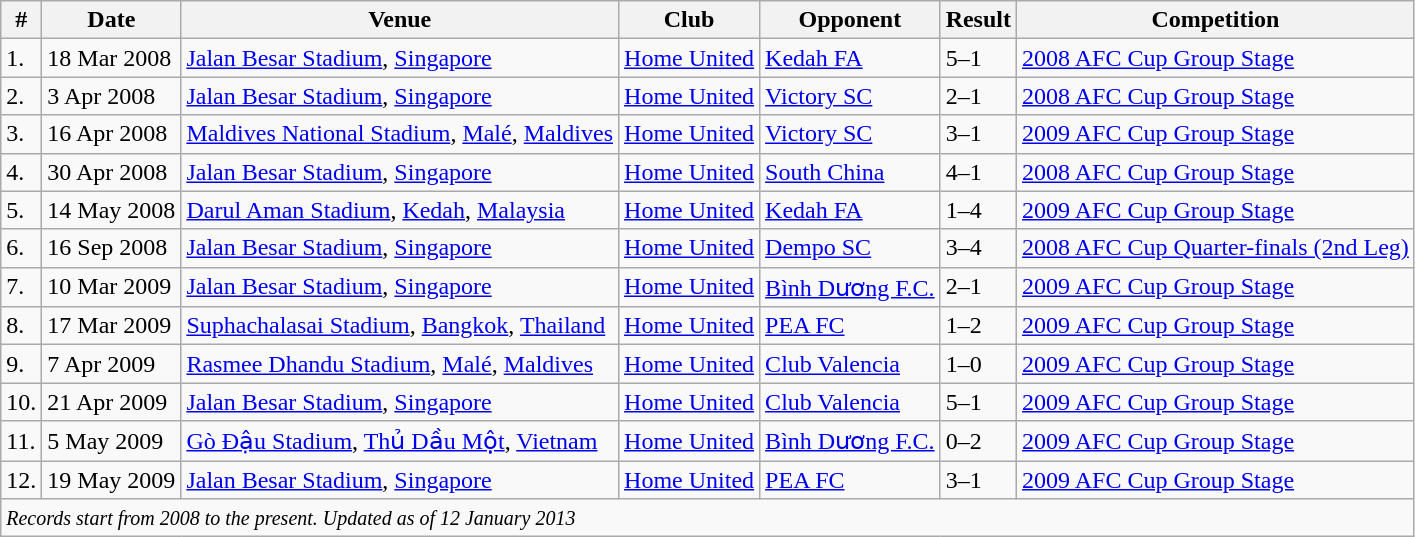<table class="wikitable">
<tr>
<th>#</th>
<th>Date</th>
<th>Venue</th>
<th>Club</th>
<th>Opponent</th>
<th>Result</th>
<th>Competition</th>
</tr>
<tr>
<td>1.</td>
<td>18 Mar 2008</td>
<td><a href='#'>Jalan Besar Stadium</a>, <a href='#'>Singapore</a></td>
<td><a href='#'>Home United</a></td>
<td> <a href='#'>Kedah FA</a></td>
<td>5–1</td>
<td><a href='#'>2008 AFC Cup Group Stage</a></td>
</tr>
<tr>
<td>2.</td>
<td>3 Apr 2008</td>
<td><a href='#'>Jalan Besar Stadium</a>, <a href='#'>Singapore</a></td>
<td><a href='#'>Home United</a></td>
<td> <a href='#'>Victory SC</a></td>
<td>2–1</td>
<td><a href='#'>2008 AFC Cup Group Stage</a></td>
</tr>
<tr>
<td>3.</td>
<td>16 Apr 2008</td>
<td><a href='#'>Maldives National Stadium</a>, <a href='#'>Malé</a>, <a href='#'>Maldives</a></td>
<td><a href='#'>Home United</a></td>
<td> <a href='#'>Victory SC</a></td>
<td>3–1</td>
<td><a href='#'>2009 AFC Cup Group Stage</a></td>
</tr>
<tr>
<td>4.</td>
<td>30 Apr 2008</td>
<td><a href='#'>Jalan Besar Stadium</a>, <a href='#'>Singapore</a></td>
<td><a href='#'>Home United</a></td>
<td> <a href='#'>South China</a></td>
<td>4–1</td>
<td><a href='#'>2008 AFC Cup Group Stage</a></td>
</tr>
<tr>
<td>5.</td>
<td>14 May 2008</td>
<td><a href='#'>Darul Aman Stadium</a>, <a href='#'>Kedah</a>, <a href='#'>Malaysia</a></td>
<td><a href='#'>Home United</a></td>
<td> <a href='#'>Kedah FA</a></td>
<td>1–4</td>
<td><a href='#'>2009 AFC Cup Group Stage</a></td>
</tr>
<tr>
<td>6.</td>
<td>16 Sep 2008</td>
<td><a href='#'>Jalan Besar Stadium</a>, <a href='#'>Singapore</a></td>
<td><a href='#'>Home United</a></td>
<td> <a href='#'>Dempo SC</a></td>
<td>3–4</td>
<td><a href='#'>2008 AFC Cup Quarter-finals (2nd Leg)</a></td>
</tr>
<tr>
<td>7.</td>
<td>10 Mar 2009</td>
<td><a href='#'>Jalan Besar Stadium</a>, <a href='#'>Singapore</a></td>
<td><a href='#'>Home United</a></td>
<td> <a href='#'>Bình Dương F.C.</a></td>
<td>2–1</td>
<td><a href='#'>2009 AFC Cup Group Stage</a></td>
</tr>
<tr>
<td>8.</td>
<td>17 Mar 2009</td>
<td><a href='#'>Suphachalasai Stadium</a>, <a href='#'>Bangkok</a>, <a href='#'>Thailand</a></td>
<td><a href='#'>Home United</a></td>
<td> <a href='#'>PEA FC</a></td>
<td>1–2</td>
<td><a href='#'>2009 AFC Cup Group Stage</a></td>
</tr>
<tr>
<td>9.</td>
<td>7 Apr 2009</td>
<td><a href='#'>Rasmee Dhandu Stadium</a>, <a href='#'>Malé</a>, <a href='#'>Maldives</a></td>
<td><a href='#'>Home United</a></td>
<td> <a href='#'>Club Valencia</a></td>
<td>1–0</td>
<td><a href='#'>2009 AFC Cup Group Stage</a></td>
</tr>
<tr>
<td>10.</td>
<td>21 Apr 2009</td>
<td><a href='#'>Jalan Besar Stadium</a>, <a href='#'>Singapore</a></td>
<td><a href='#'>Home United</a></td>
<td> <a href='#'>Club Valencia</a></td>
<td>5–1</td>
<td><a href='#'>2009 AFC Cup Group Stage</a></td>
</tr>
<tr>
<td>11.</td>
<td>5 May 2009</td>
<td><a href='#'>Gò Đậu Stadium</a>, <a href='#'>Thủ Dầu Một</a>, <a href='#'>Vietnam</a></td>
<td><a href='#'>Home United</a></td>
<td> <a href='#'>Bình Dương F.C.</a></td>
<td>0–2</td>
<td><a href='#'>2009 AFC Cup Group Stage</a></td>
</tr>
<tr>
<td>12.</td>
<td>19 May 2009</td>
<td><a href='#'>Jalan Besar Stadium</a>, <a href='#'>Singapore</a></td>
<td><a href='#'>Home United</a></td>
<td> <a href='#'>PEA FC</a></td>
<td>3–1</td>
<td><a href='#'>2009 AFC Cup Group Stage</a></td>
</tr>
<tr>
<td colspan="12"><small><em>Records start from 2008 to the present. Updated as of 12 January 2013</em></small></td>
</tr>
</table>
